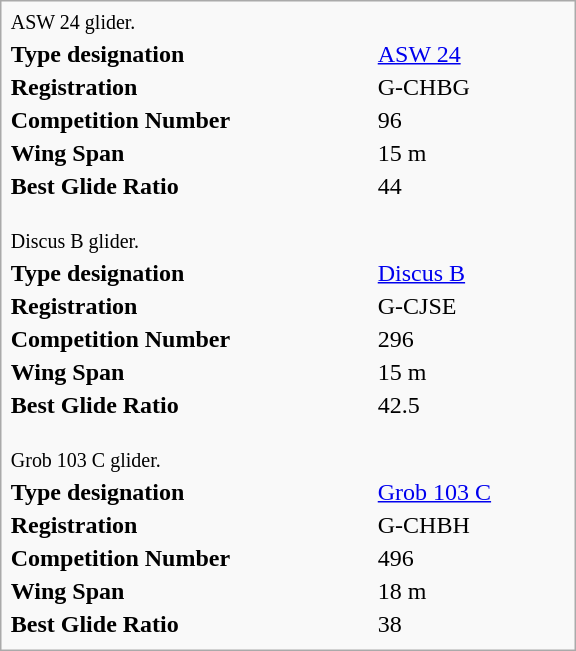<table class="infobox" style="width: 24em;">
<tr>
<td colspan="2" style="text-align:left;font-size:smaller;">ASW 24 glider.</td>
</tr>
<tr>
<td><strong>Type designation</strong></td>
<td><a href='#'>ASW 24</a></td>
</tr>
<tr>
<td><strong>Registration</strong></td>
<td>G-CHBG</td>
</tr>
<tr>
<td><strong>Competition Number</strong></td>
<td>96</td>
</tr>
<tr>
<td><strong>Wing Span</strong></td>
<td>15 m</td>
</tr>
<tr>
<td><strong>Best Glide Ratio</strong></td>
<td>44</td>
</tr>
<tr>
<td colspan="2" style="text-align:left;font-size:smaller;"><br>Discus B glider.</td>
</tr>
<tr>
<td><strong>Type designation</strong></td>
<td><a href='#'>Discus B</a></td>
</tr>
<tr>
<td><strong>Registration</strong></td>
<td>G-CJSE</td>
</tr>
<tr>
<td><strong>Competition Number</strong></td>
<td>296</td>
</tr>
<tr>
<td><strong>Wing Span</strong></td>
<td>15 m</td>
</tr>
<tr>
<td><strong>Best Glide Ratio</strong></td>
<td>42.5</td>
</tr>
<tr>
<td colspan="2" style="text-align:left;font-size:smaller;"><br>Grob 103 C glider.</td>
</tr>
<tr>
<td><strong>Type designation</strong></td>
<td><a href='#'>Grob 103 C</a></td>
</tr>
<tr>
<td><strong>Registration</strong></td>
<td>G-CHBH</td>
</tr>
<tr>
<td><strong>Competition Number</strong></td>
<td>496</td>
</tr>
<tr>
<td><strong>Wing Span</strong></td>
<td>18 m</td>
</tr>
<tr>
<td><strong>Best Glide Ratio</strong></td>
<td>38</td>
</tr>
<tr>
</tr>
</table>
